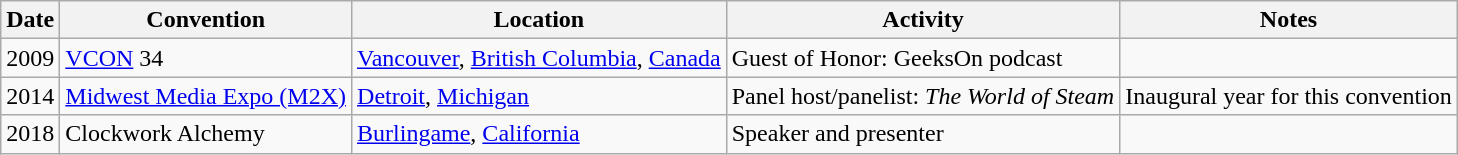<table class="wikitable">
<tr>
<th>Date</th>
<th>Convention</th>
<th>Location</th>
<th>Activity</th>
<th>Notes</th>
</tr>
<tr>
<td>2009</td>
<td><a href='#'>VCON</a> 34</td>
<td><a href='#'>Vancouver</a>, <a href='#'>British Columbia</a>, <a href='#'>Canada</a></td>
<td>Guest of Honor: GeeksOn podcast</td>
<td></td>
</tr>
<tr>
<td>2014</td>
<td><a href='#'>Midwest Media Expo (M2X)</a></td>
<td><a href='#'>Detroit</a>, <a href='#'>Michigan</a></td>
<td>Panel host/panelist: <em>The World of Steam</em></td>
<td>Inaugural year for this convention</td>
</tr>
<tr>
<td>2018</td>
<td>Clockwork Alchemy</td>
<td><a href='#'>Burlingame</a>, <a href='#'>California</a></td>
<td>Speaker and presenter</td>
<td></td>
</tr>
</table>
